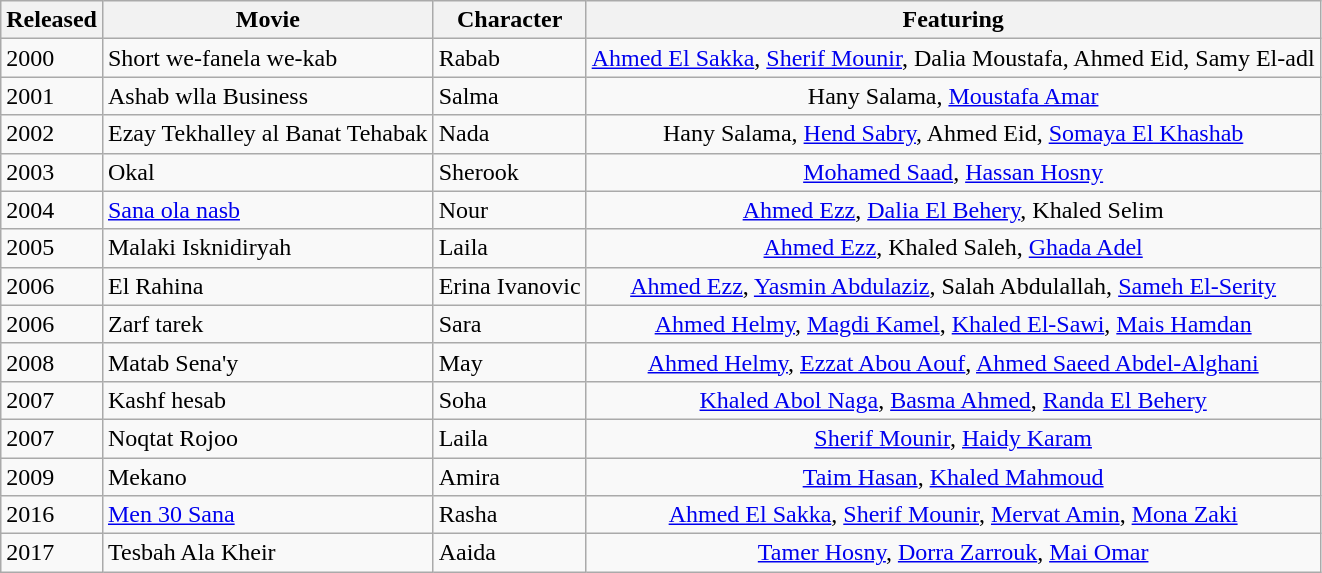<table class="wikitable" border="1">
<tr>
<th>Released</th>
<th>Movie</th>
<th>Character</th>
<th>Featuring</th>
</tr>
<tr>
<td>2000</td>
<td>Short we-fanela we-kab</td>
<td>Rabab</td>
<td align=center><a href='#'>Ahmed El Sakka</a>, <a href='#'>Sherif Mounir</a>, Dalia Moustafa, Ahmed Eid, Samy El-adl</td>
</tr>
<tr>
<td>2001</td>
<td>Ashab wlla Business</td>
<td>Salma</td>
<td align=center>Hany Salama, <a href='#'>Moustafa Amar</a></td>
</tr>
<tr>
<td>2002</td>
<td>Ezay Tekhalley al Banat Tehabak</td>
<td>Nada</td>
<td align=center>Hany Salama, <a href='#'>Hend Sabry</a>, Ahmed Eid, <a href='#'>Somaya El Khashab</a></td>
</tr>
<tr>
<td>2003</td>
<td>Okal</td>
<td>Sherook</td>
<td align=center><a href='#'>Mohamed Saad</a>, <a href='#'>Hassan Hosny</a></td>
</tr>
<tr>
<td>2004</td>
<td><a href='#'>Sana ola nasb</a></td>
<td>Nour</td>
<td align=center><a href='#'>Ahmed Ezz</a>, <a href='#'>Dalia El Behery</a>, Khaled Selim</td>
</tr>
<tr>
<td>2005</td>
<td>Malaki Isknidiryah</td>
<td>Laila</td>
<td align=center><a href='#'>Ahmed Ezz</a>, Khaled Saleh, <a href='#'>Ghada Adel</a></td>
</tr>
<tr>
<td>2006</td>
<td>El Rahina</td>
<td>Erina Ivanovic</td>
<td align=center><a href='#'>Ahmed Ezz</a>, <a href='#'>Yasmin Abdulaziz</a>, Salah Abdulallah, <a href='#'>Sameh El-Serity</a></td>
</tr>
<tr>
<td>2006</td>
<td>Zarf tarek</td>
<td>Sara</td>
<td align=center><a href='#'>Ahmed Helmy</a>, <a href='#'>Magdi Kamel</a>, <a href='#'>Khaled El-Sawi</a>, <a href='#'>Mais Hamdan</a></td>
</tr>
<tr>
<td>2008</td>
<td>Matab Sena'y</td>
<td>May</td>
<td align=center><a href='#'>Ahmed Helmy</a>, <a href='#'>Ezzat Abou Aouf</a>, <a href='#'>Ahmed Saeed Abdel-Alghani</a></td>
</tr>
<tr>
<td>2007</td>
<td>Kashf hesab</td>
<td>Soha</td>
<td align=center><a href='#'>Khaled Abol Naga</a>, <a href='#'>Basma Ahmed</a>, <a href='#'>Randa El Behery</a></td>
</tr>
<tr>
<td>2007</td>
<td>Noqtat Rojoo</td>
<td>Laila</td>
<td align=center><a href='#'>Sherif Mounir</a>, <a href='#'>Haidy Karam</a></td>
</tr>
<tr>
<td>2009</td>
<td>Mekano</td>
<td>Amira</td>
<td align=center><a href='#'>Taim Hasan</a>, <a href='#'>Khaled Mahmoud</a></td>
</tr>
<tr>
<td>2016</td>
<td><a href='#'>Men 30 Sana</a></td>
<td>Rasha</td>
<td align=center><a href='#'>Ahmed El Sakka</a>, <a href='#'>Sherif Mounir</a>, <a href='#'>Mervat Amin</a>, <a href='#'>Mona Zaki</a></td>
</tr>
<tr>
<td>2017</td>
<td>Tesbah Ala Kheir</td>
<td>Aaida</td>
<td align=center><a href='#'>Tamer Hosny</a>, <a href='#'>Dorra Zarrouk</a>, <a href='#'>Mai Omar</a></td>
</tr>
</table>
